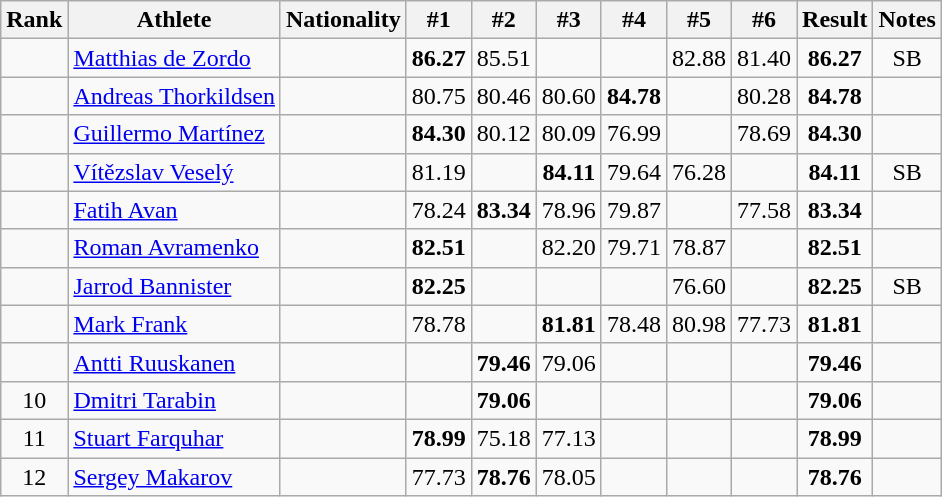<table class="wikitable sortable" style="text-align:center">
<tr>
<th>Rank</th>
<th>Athlete</th>
<th>Nationality</th>
<th>#1</th>
<th>#2</th>
<th>#3</th>
<th>#4</th>
<th>#5</th>
<th>#6</th>
<th>Result</th>
<th>Notes</th>
</tr>
<tr>
<td></td>
<td align=left><a href='#'>Matthias de Zordo</a></td>
<td align=left></td>
<td><strong>86.27</strong></td>
<td>85.51</td>
<td></td>
<td></td>
<td>82.88</td>
<td>81.40</td>
<td><strong>86.27</strong></td>
<td>SB</td>
</tr>
<tr>
<td></td>
<td align=left><a href='#'>Andreas Thorkildsen</a></td>
<td align=left></td>
<td>80.75</td>
<td>80.46</td>
<td>80.60</td>
<td><strong>84.78</strong></td>
<td></td>
<td>80.28</td>
<td><strong>84.78</strong></td>
<td></td>
</tr>
<tr>
<td></td>
<td align=left><a href='#'>Guillermo Martínez</a></td>
<td align=left></td>
<td><strong>84.30</strong></td>
<td>80.12</td>
<td>80.09</td>
<td>76.99</td>
<td></td>
<td>78.69</td>
<td><strong>84.30</strong></td>
<td></td>
</tr>
<tr>
<td></td>
<td align=left><a href='#'>Vítězslav Veselý</a></td>
<td align=left></td>
<td>81.19</td>
<td></td>
<td><strong>84.11</strong></td>
<td>79.64</td>
<td>76.28</td>
<td></td>
<td><strong>84.11</strong></td>
<td>SB</td>
</tr>
<tr>
<td></td>
<td align=left><a href='#'>Fatih Avan</a></td>
<td align=left></td>
<td>78.24</td>
<td><strong>83.34</strong></td>
<td>78.96</td>
<td>79.87</td>
<td></td>
<td>77.58</td>
<td><strong>83.34</strong></td>
<td></td>
</tr>
<tr>
<td></td>
<td align=left><a href='#'>Roman Avramenko</a></td>
<td align=left></td>
<td><strong>82.51</strong></td>
<td></td>
<td>82.20</td>
<td>79.71</td>
<td>78.87</td>
<td></td>
<td><strong>82.51</strong></td>
<td></td>
</tr>
<tr>
<td></td>
<td align=left><a href='#'>Jarrod Bannister</a></td>
<td align=left></td>
<td><strong>82.25</strong></td>
<td></td>
<td></td>
<td></td>
<td>76.60</td>
<td></td>
<td><strong>82.25</strong></td>
<td>SB</td>
</tr>
<tr>
<td></td>
<td align=left><a href='#'>Mark Frank</a></td>
<td align=left></td>
<td>78.78</td>
<td></td>
<td><strong>81.81</strong></td>
<td>78.48</td>
<td>80.98</td>
<td>77.73</td>
<td><strong>81.81</strong></td>
<td></td>
</tr>
<tr>
<td></td>
<td align=left><a href='#'>Antti Ruuskanen</a></td>
<td align=left></td>
<td></td>
<td><strong>79.46</strong></td>
<td>79.06</td>
<td></td>
<td></td>
<td></td>
<td><strong>79.46</strong></td>
<td></td>
</tr>
<tr>
<td>10</td>
<td align=left><a href='#'>Dmitri Tarabin</a></td>
<td align=left></td>
<td></td>
<td><strong>79.06</strong></td>
<td></td>
<td></td>
<td></td>
<td></td>
<td><strong>79.06</strong></td>
<td></td>
</tr>
<tr>
<td>11</td>
<td align=left><a href='#'>Stuart Farquhar</a></td>
<td align=left></td>
<td><strong>78.99</strong></td>
<td>75.18</td>
<td>77.13</td>
<td></td>
<td></td>
<td></td>
<td><strong>78.99</strong></td>
<td></td>
</tr>
<tr>
<td>12</td>
<td align=left><a href='#'>Sergey Makarov</a></td>
<td align=left></td>
<td>77.73</td>
<td><strong>78.76</strong></td>
<td>78.05</td>
<td></td>
<td></td>
<td></td>
<td><strong>78.76</strong></td>
<td></td>
</tr>
</table>
